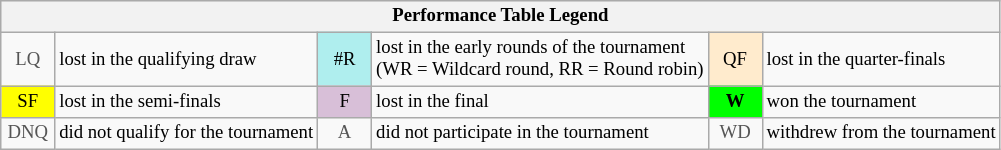<table class="wikitable" style="font-size:78%;">
<tr bgcolor="#efefef">
<th colspan="6">Performance Table Legend</th>
</tr>
<tr>
<td align="center" style="color:#555555;" width="30">LQ</td>
<td>lost in the qualifying draw</td>
<td align="center" style="background:#afeeee;">#R</td>
<td>lost in the early rounds of the tournament<br>(WR = Wildcard round, RR = Round robin)</td>
<td align="center" style="background:#ffebcd;">QF</td>
<td>lost in the quarter-finals</td>
</tr>
<tr>
<td align="center" style="background:yellow;">SF</td>
<td>lost in the semi-finals</td>
<td align="center" style="background:#D8BFD8;">F</td>
<td>lost in the final</td>
<td align="center" style="background:#00ff00;"><strong>W</strong></td>
<td>won the tournament</td>
</tr>
<tr>
<td align="center" style="color:#555555;" width="30">DNQ</td>
<td>did not qualify for the tournament</td>
<td align="center" style="color:#555555;" width="30">A</td>
<td>did not participate in the tournament</td>
<td align="center" style="color:#555555;" width="30">WD</td>
<td>withdrew from the tournament</td>
</tr>
</table>
